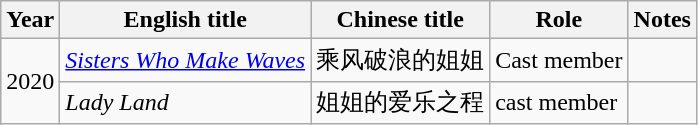<table class="wikitable">
<tr>
<th>Year</th>
<th>English title</th>
<th>Chinese title</th>
<th>Role</th>
<th>Notes</th>
</tr>
<tr>
<td rowspan=2>2020</td>
<td><em><a href='#'>Sisters Who Make Waves</a></em></td>
<td>乘风破浪的姐姐</td>
<td>Cast member</td>
<td></td>
</tr>
<tr>
<td><em>Lady Land</em></td>
<td>姐姐的爱乐之程</td>
<td>cast member</td>
<td></td>
</tr>
</table>
